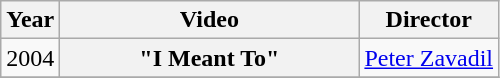<table class="wikitable plainrowheaders">
<tr>
<th>Year</th>
<th style="width:12em;">Video</th>
<th>Director</th>
</tr>
<tr>
<td>2004</td>
<th scope="row">"I Meant To"</th>
<td><a href='#'>Peter Zavadil</a></td>
</tr>
<tr>
</tr>
</table>
